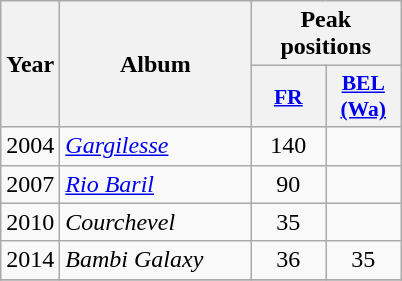<table class="wikitable">
<tr>
<th align="center" rowspan="2" width="10">Year</th>
<th align="center" rowspan="2" width="120">Album</th>
<th align="center" colspan="2" width="20">Peak positions</th>
</tr>
<tr>
<th scope="col" style="width:3em;font-size:90%;"><a href='#'>FR</a><br></th>
<th scope="col" style="width:3em;font-size:90%;"><a href='#'>BEL <br>(Wa)</a><br></th>
</tr>
<tr>
<td style="text-align:center;">2004</td>
<td><em><a href='#'>Gargilesse</a></em></td>
<td style="text-align:center;">140</td>
<td style="text-align:center;"></td>
</tr>
<tr>
<td style="text-align:center;">2007</td>
<td><em><a href='#'>Rio Baril</a></em></td>
<td style="text-align:center;">90</td>
<td style="text-align:center;"></td>
</tr>
<tr>
<td style="text-align:center;">2010</td>
<td><em>Courchevel</em></td>
<td style="text-align:center;">35</td>
<td style="text-align:center;"></td>
</tr>
<tr>
<td style="text-align:center;">2014</td>
<td><em>Bambi Galaxy</em></td>
<td style="text-align:center;">36</td>
<td style="text-align:center;">35</td>
</tr>
<tr>
</tr>
</table>
